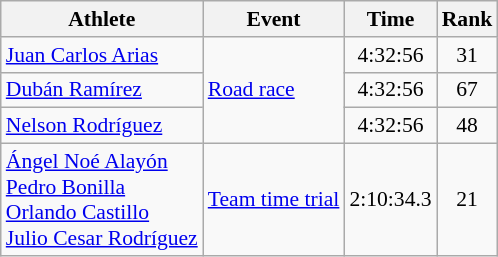<table class="wikitable" style="font-size:90%">
<tr>
<th>Athlete</th>
<th>Event</th>
<th>Time</th>
<th>Rank</th>
</tr>
<tr align=center>
<td align=left><a href='#'>Juan Carlos Arias</a></td>
<td align=left rowspan=3><a href='#'>Road race</a></td>
<td>4:32:56</td>
<td>31</td>
</tr>
<tr align=center>
<td align=left><a href='#'>Dubán Ramírez</a></td>
<td>4:32:56</td>
<td>67</td>
</tr>
<tr align=center>
<td align=left><a href='#'>Nelson Rodríguez</a></td>
<td>4:32:56</td>
<td>48</td>
</tr>
<tr align=center>
<td align=left><a href='#'>Ángel Noé Alayón</a><br><a href='#'>Pedro Bonilla</a><br><a href='#'>Orlando Castillo</a><br><a href='#'>Julio Cesar Rodríguez</a></td>
<td align=left><a href='#'>Team time trial</a></td>
<td>2:10:34.3</td>
<td>21</td>
</tr>
</table>
